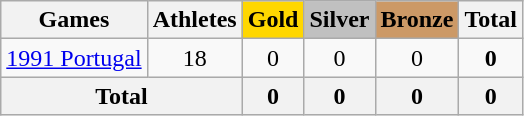<table class="wikitable" style="text-align:center;">
<tr>
<th>Games</th>
<th>Athletes</th>
<td style="background:gold; font-weight:bold;">Gold</td>
<td style="background:silver; font-weight:bold;">Silver</td>
<td style="background:#cc9966; font-weight:bold;">Bronze</td>
<th style="font-weight:bold;">Total</th>
</tr>
<tr>
<td align=left> <a href='#'>1991 Portugal</a></td>
<td>18</td>
<td>0</td>
<td>0</td>
<td>0</td>
<td><strong>0</strong></td>
</tr>
<tr>
<th colspan=2>Total</th>
<th>0</th>
<th>0</th>
<th>0</th>
<th>0</th>
</tr>
</table>
